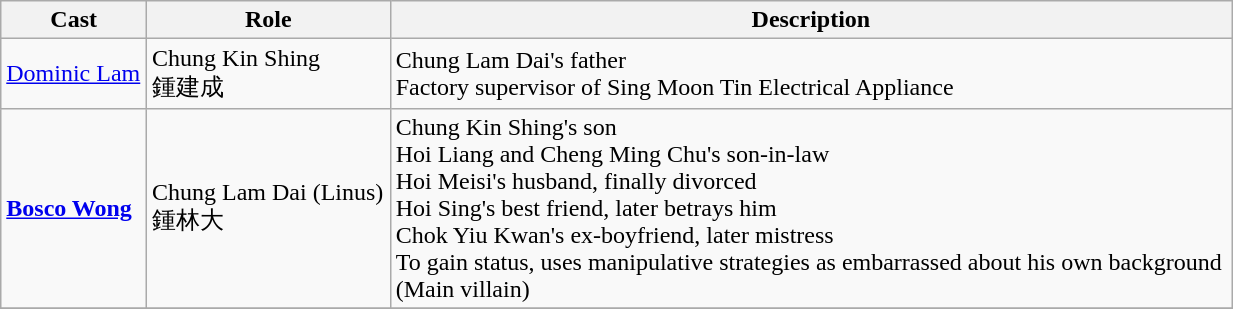<table class="wikitable" width="65%">
<tr>
<th>Cast</th>
<th>Role</th>
<th>Description</th>
</tr>
<tr>
<td><a href='#'>Dominic Lam</a></td>
<td>Chung Kin Shing <br> 鍾建成</td>
<td>Chung Lam Dai's father<br>Factory supervisor of Sing Moon Tin Electrical Appliance</td>
</tr>
<tr>
<td><strong><a href='#'>Bosco Wong</a></strong></td>
<td>Chung Lam Dai (Linus) <br> 鍾林大</td>
<td>Chung Kin Shing's son <br> Hoi Liang and Cheng Ming Chu's son-in-law<br>Hoi Meisi's husband, finally divorced<br>Hoi Sing's best friend, later betrays him<br>Chok Yiu Kwan's ex-boyfriend, later mistress<br> To gain status, uses manipulative strategies as embarrassed about his own background<br>(Main villain)</td>
</tr>
<tr>
</tr>
</table>
